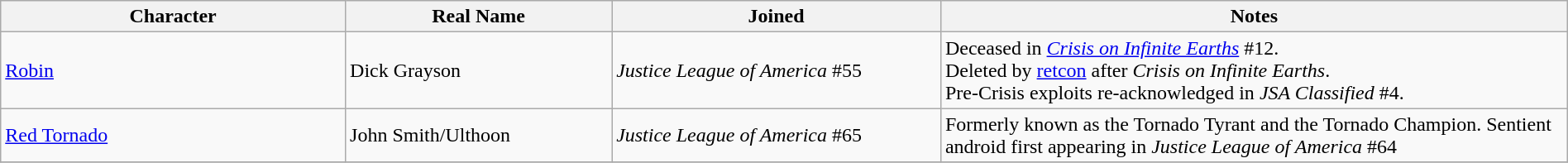<table class="wikitable" width=100%>
<tr>
<th width=22%>Character</th>
<th width=17%>Real Name</th>
<th width=21%>Joined</th>
<th width=40%>Notes</th>
</tr>
<tr>
<td><a href='#'>Robin</a></td>
<td>Dick Grayson</td>
<td><em>Justice League of America</em> #55</td>
<td>Deceased in <em><a href='#'>Crisis on Infinite Earths</a></em> #12.<br>Deleted by <a href='#'>retcon</a> after <em>Crisis on Infinite Earths</em>.<br>Pre-Crisis exploits re-acknowledged in <em>JSA Classified</em> #4.</td>
</tr>
<tr>
<td><a href='#'>Red Tornado</a></td>
<td>John Smith/Ulthoon</td>
<td><em>Justice League of America</em> #65</td>
<td>Formerly known as the Tornado Tyrant and the Tornado Champion. Sentient android first appearing in <em>Justice League of America</em> #64</td>
</tr>
<tr>
</tr>
</table>
